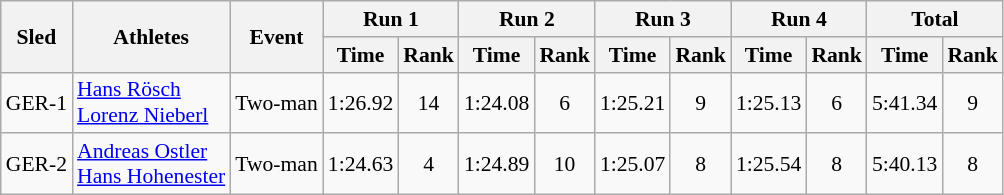<table class="wikitable" border="1" style="font-size:90%">
<tr>
<th rowspan="2">Sled</th>
<th rowspan="2">Athletes</th>
<th rowspan="2">Event</th>
<th colspan="2">Run 1</th>
<th colspan="2">Run 2</th>
<th colspan="2">Run 3</th>
<th colspan="2">Run 4</th>
<th colspan="2">Total</th>
</tr>
<tr>
<th>Time</th>
<th>Rank</th>
<th>Time</th>
<th>Rank</th>
<th>Time</th>
<th>Rank</th>
<th>Time</th>
<th>Rank</th>
<th>Time</th>
<th>Rank</th>
</tr>
<tr>
<td align="center">GER-1</td>
<td><a href='#'>Hans Rösch</a><br><a href='#'>Lorenz Nieberl</a></td>
<td>Two-man</td>
<td align="center">1:26.92</td>
<td align="center">14</td>
<td align="center">1:24.08</td>
<td align="center">6</td>
<td align="center">1:25.21</td>
<td align="center">9</td>
<td align="center">1:25.13</td>
<td align="center">6</td>
<td align="center">5:41.34</td>
<td align="center">9</td>
</tr>
<tr>
<td align="center">GER-2</td>
<td><a href='#'>Andreas Ostler</a><br><a href='#'>Hans Hohenester</a></td>
<td>Two-man</td>
<td align="center">1:24.63</td>
<td align="center">4</td>
<td align="center">1:24.89</td>
<td align="center">10</td>
<td align="center">1:25.07</td>
<td align="center">8</td>
<td align="center">1:25.54</td>
<td align="center">8</td>
<td align="center">5:40.13</td>
<td align="center">8</td>
</tr>
</table>
